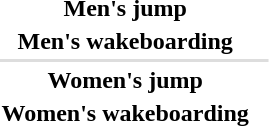<table>
<tr>
<th scope="row">Men's jump</th>
<td></td>
<td></td>
<td></td>
</tr>
<tr>
<th scope="row">Men's wakeboarding</th>
<td></td>
<td></td>
<td></td>
</tr>
<tr bgcolor=#DDDDDD>
<td colspan=4></td>
</tr>
<tr>
<th scope="row">Women's jump</th>
<td></td>
<td></td>
<td></td>
</tr>
<tr>
<th scope="row">Women's wakeboarding</th>
<td></td>
<td></td>
<td></td>
</tr>
</table>
